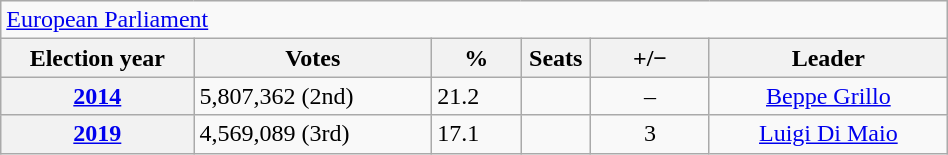<table class=wikitable style="width:50%; border:1px #AAAAFF solid">
<tr>
<td colspan=6><a href='#'>European Parliament</a></td>
</tr>
<tr>
<th width=13%>Election year</th>
<th width=16%>Votes</th>
<th width=6%>%</th>
<th width=1%>Seats</th>
<th width=8%>+/−</th>
<th width=16%>Leader</th>
</tr>
<tr>
<th><a href='#'>2014</a></th>
<td>5,807,362 (2nd)</td>
<td>21.2</td>
<td></td>
<td style="text-align: center">–</td>
<td style="text-align: center"><a href='#'>Beppe Grillo</a></td>
</tr>
<tr>
<th><a href='#'>2019</a></th>
<td>4,569,089 (3rd)</td>
<td>17.1</td>
<td></td>
<td style="text-align: center"> 3</td>
<td style="text-align: center"><a href='#'>Luigi Di Maio</a></td>
</tr>
</table>
